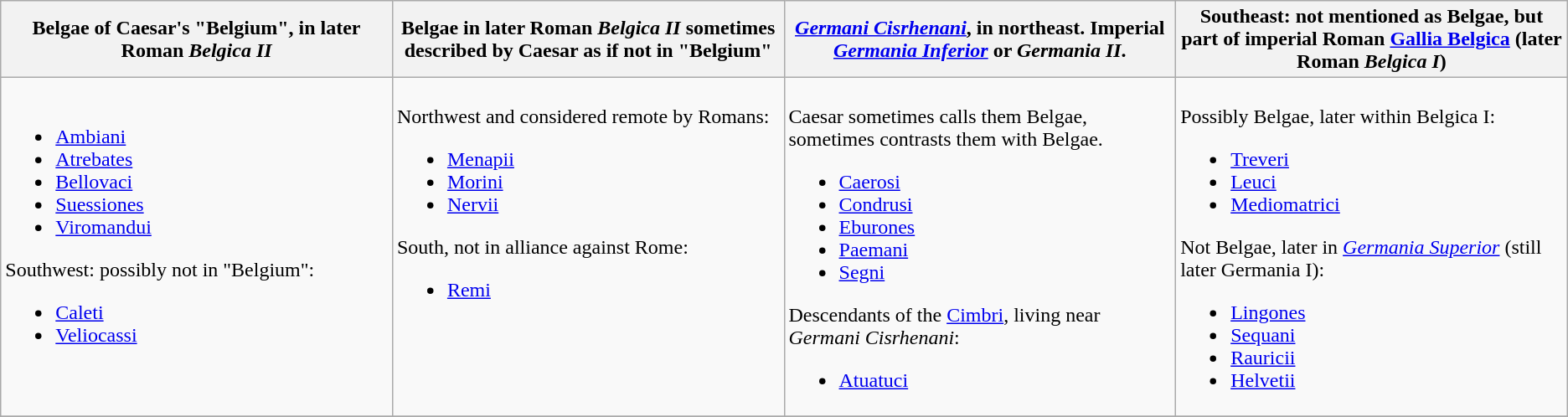<table class=wikitable>
<tr>
<th width=20%>Belgae of Caesar's "Belgium", in later Roman <em>Belgica II</em></th>
<th width=20%>Belgae in later Roman <em>Belgica II</em> sometimes described by Caesar as if not in "Belgium"</th>
<th width=20%><em><a href='#'>Germani Cisrhenani</a></em>, in northeast. Imperial <em><a href='#'>Germania Inferior</a></em> or <em>Germania II</em>.</th>
<th width=20%>Southeast: not mentioned as Belgae, but part of imperial Roman <a href='#'>Gallia Belgica</a> (later Roman <em>Belgica I</em>)</th>
</tr>
<tr valign="top">
<td><br><ul><li><a href='#'>Ambiani</a></li><li><a href='#'>Atrebates</a></li><li><a href='#'>Bellovaci</a></li><li><a href='#'>Suessiones</a></li><li><a href='#'>Viromandui</a></li></ul>Southwest: possibly not in "Belgium":<ul><li><a href='#'>Caleti</a></li><li><a href='#'>Veliocassi</a></li></ul></td>
<td><br>Northwest and considered remote by Romans:<ul><li><a href='#'>Menapii</a></li><li><a href='#'>Morini</a></li><li><a href='#'>Nervii</a></li></ul>South, not in alliance against Rome:<ul><li><a href='#'>Remi</a></li></ul></td>
<td><br>Caesar sometimes calls them Belgae, sometimes contrasts them with Belgae.<ul><li><a href='#'>Caerosi</a></li><li><a href='#'>Condrusi</a></li><li><a href='#'>Eburones</a></li><li><a href='#'>Paemani</a></li><li><a href='#'>Segni</a></li></ul>Descendants of the <a href='#'>Cimbri</a>, living near <em>Germani Cisrhenani</em>:<ul><li><a href='#'>Atuatuci</a></li></ul></td>
<td><br>Possibly Belgae, later within Belgica I:<ul><li><a href='#'>Treveri</a></li><li><a href='#'>Leuci</a></li><li><a href='#'>Mediomatrici</a></li></ul>Not Belgae, later in <em><a href='#'>Germania Superior</a></em> (still later Germania I):<ul><li><a href='#'>Lingones</a></li><li><a href='#'>Sequani</a></li><li><a href='#'>Rauricii</a></li><li><a href='#'>Helvetii</a></li></ul></td>
</tr>
<tr>
</tr>
</table>
